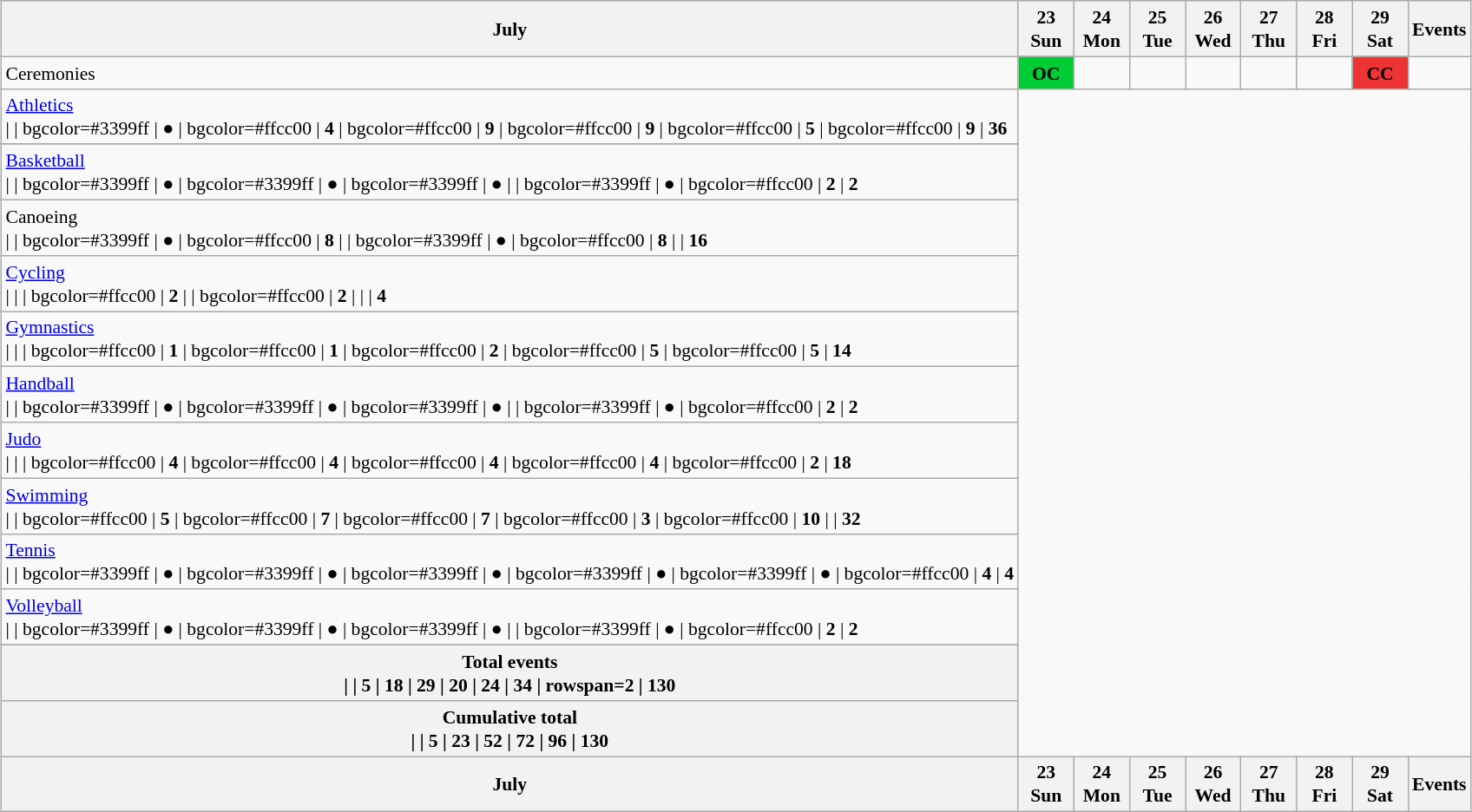<table class="wikitable" style="margin:0.5em auto; font-size:90%; line-height:1.25em">
<tr>
<th>July</th>
<th style="width:2.5em">23 <br> Sun</th>
<th style="width:2.5em">24 <br> Mon</th>
<th style="width:2.5em">25 <br> Tue</th>
<th style="width:2.5em">26 <br> Wed</th>
<th style="width:2.5em">27 <br> Thu</th>
<th style="width:2.5em">28 <br> Fri</th>
<th style="width:2.5em">29 <br> Sat</th>
<th>Events</th>
</tr>
<tr>
<td>Ceremonies</td>
<td style="background:#00cc33; text-align:center"><strong>OC</strong></td>
<td></td>
<td></td>
<td></td>
<td></td>
<td></td>
<td style="background:#ee3333; text-align:center"><strong>CC</strong></td>
<td></td>
</tr>
<tr style="text-align:center">
<td style="text-align:left"> <a href='#'>Athletics</a><br> | 
 | bgcolor=#3399ff | ●
 | bgcolor=#ffcc00 | <strong>4</strong>
 | bgcolor=#ffcc00 | <strong>9</strong>
 | bgcolor=#ffcc00 | <strong>9</strong>
 | bgcolor=#ffcc00 | <strong>5</strong>
 | bgcolor=#ffcc00 | <strong>9</strong>
 | <strong>36</strong></td>
</tr>
<tr style="text-align:center">
</tr>
<tr style="text-align:center">
<td style="text-align:left"> <a href='#'>Basketball</a><br> | 
 | bgcolor=#3399ff | ●
 | bgcolor=#3399ff | ●
 | bgcolor=#3399ff | ●
 | 
 | bgcolor=#3399ff | ●
 | bgcolor=#ffcc00 | <strong>2</strong>
 | <strong>2</strong></td>
</tr>
<tr style="text-align:center">
<td style="text-align:left"> Canoeing<br> | 
 | bgcolor=#3399ff | ●
 | bgcolor=#ffcc00 | <strong>8</strong>
 | 
 | bgcolor=#3399ff | ●
 | bgcolor=#ffcc00 | <strong>8</strong>
 | 
 | <strong>16</strong></td>
</tr>
<tr style="text-align:center">
<td style="text-align:left"> <a href='#'>Cycling</a><br> | 
 | 
 | bgcolor=#ffcc00 | <strong>2</strong>
 | 
 | bgcolor=#ffcc00 | <strong>2</strong>
 | 
 | 
 | <strong>4</strong></td>
</tr>
<tr style="text-align:center">
<td style="text-align:left"> <a href='#'>Gymnastics</a><br> | 
 | 
 | bgcolor=#ffcc00 | <strong>1</strong>
 | bgcolor=#ffcc00 | <strong>1</strong>
 | bgcolor=#ffcc00 | <strong>2</strong>
 | bgcolor=#ffcc00 | <strong>5</strong>
 | bgcolor=#ffcc00 | <strong>5</strong>
 | <strong>14</strong></td>
</tr>
<tr style="text-align:center">
<td style="text-align:left"> <a href='#'>Handball</a><br> | 
 | bgcolor=#3399ff | ●
 | bgcolor=#3399ff | ●
 | bgcolor=#3399ff | ●
 |
 | bgcolor=#3399ff | ●
 | bgcolor=#ffcc00 | <strong>2</strong>
 | <strong>2</strong></td>
</tr>
<tr style="text-align:center">
<td style="text-align:left"> <a href='#'>Judo</a><br> | 
 | 
 | bgcolor=#ffcc00 | <strong>4</strong>
 | bgcolor=#ffcc00 | <strong>4</strong>
 | bgcolor=#ffcc00 | <strong>4</strong>
 | bgcolor=#ffcc00 | <strong>4</strong>
 | bgcolor=#ffcc00 | <strong>2</strong>
 | <strong>18</strong></td>
</tr>
<tr style="text-align:center">
<td style="text-align:left"> <a href='#'>Swimming</a><br> | 
 | bgcolor=#ffcc00 | <strong>5</strong>
 | bgcolor=#ffcc00 | <strong>7</strong>
 | bgcolor=#ffcc00 | <strong>7</strong>
 | bgcolor=#ffcc00 | <strong>3</strong>
 | bgcolor=#ffcc00 | <strong>10</strong>
 | 
 | <strong>32</strong></td>
</tr>
<tr style="text-align:center">
<td style="text-align:left"> <a href='#'>Tennis</a><br> | 
 | bgcolor=#3399ff | ●
 | bgcolor=#3399ff | ●
 | bgcolor=#3399ff | ●
 | bgcolor=#3399ff | ●
 | bgcolor=#3399ff | ●
 | bgcolor=#ffcc00 | <strong>4</strong>
 | <strong>4</strong></td>
</tr>
<tr style="text-align:center">
<td style="text-align:left"> <a href='#'>Volleyball</a><br> | 
 | bgcolor=#3399ff | ●
 | bgcolor=#3399ff | ●
 | bgcolor=#3399ff | ●
 | 
 | bgcolor=#3399ff | ●
 | bgcolor=#ffcc00 | <strong>2</strong>
 | <strong>2</strong></td>
</tr>
<tr style="text-align:center">
</tr>
<tr align=center>
<th>Total events<br> | 
 | 5
 | 18
 | 29
 | 20
 | 24
 | 34
 | rowspan=2 | 130</th>
</tr>
<tr align=center>
<th>Cumulative total<br> | 
 | 5
 | 23
 | 52
 | 72
 | 96
 | 130</th>
</tr>
<tr>
<th>July</th>
<th style="width:2.5em">23 <br> Sun</th>
<th style="width:2.5em">24 <br> Mon</th>
<th style="width:2.5em">25 <br> Tue</th>
<th style="width:2.5em">26 <br> Wed</th>
<th style="width:2.5em">27 <br> Thu</th>
<th style="width:2.5em">28 <br> Fri</th>
<th style="width:2.5em">29 <br> Sat</th>
<th>Events</th>
</tr>
</table>
